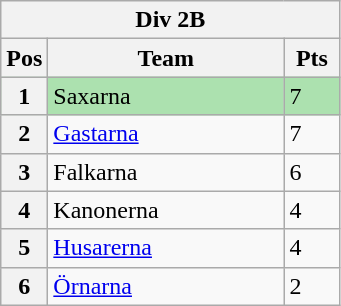<table class="wikitable">
<tr>
<th colspan="3">Div 2B</th>
</tr>
<tr>
<th width=20>Pos</th>
<th width=150>Team</th>
<th width=30>Pts</th>
</tr>
<tr style="background:#ACE1AF;">
<th>1</th>
<td>Saxarna</td>
<td>7</td>
</tr>
<tr>
<th>2</th>
<td><a href='#'>Gastarna</a></td>
<td>7</td>
</tr>
<tr>
<th>3</th>
<td>Falkarna</td>
<td>6</td>
</tr>
<tr>
<th>4</th>
<td>Kanonerna</td>
<td>4</td>
</tr>
<tr>
<th>5</th>
<td><a href='#'>Husarerna</a></td>
<td>4</td>
</tr>
<tr>
<th>6</th>
<td><a href='#'>Örnarna</a></td>
<td>2</td>
</tr>
</table>
